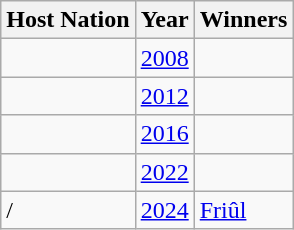<table class="wikitable">
<tr>
<th>Host Nation</th>
<th>Year</th>
<th>Winners</th>
</tr>
<tr>
<td></td>
<td><a href='#'>2008</a></td>
<td></td>
</tr>
<tr>
<td></td>
<td><a href='#'>2012</a></td>
<td></td>
</tr>
<tr>
<td></td>
<td><a href='#'>2016</a></td>
<td></td>
</tr>
<tr>
<td></td>
<td><a href='#'>2022</a></td>
<td></td>
</tr>
<tr>
<td>/</td>
<td><a href='#'>2024</a></td>
<td> <a href='#'>Friûl</a></td>
</tr>
</table>
